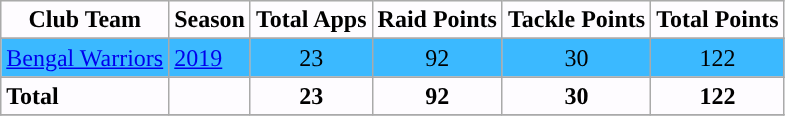<table class="wikitable" style="text-align: center;">
<tr>
<th style="background:#FEFCFF; color:Black text-align:center;"><strong>Club Team</strong></th>
<th style="background:#FEFCFF; color:black; text-align:center;"><strong>Season</strong></th>
<th style="background:#FEFCFF; color:Black; text-align:center;"><strong>Total Apps</strong></th>
<th style="background:#FEFCFF; color:Black; text-align:center;"><strong>Raid Points</strong></th>
<th style="background:#FEFCFF; color:Black; text-align:center;"><strong>Tackle Points </strong></th>
<th style="background:#FEFCFF; color:Black; text-align:center;"><strong>Total Points</strong></th>
</tr>
<tr>
</tr>
<tr style="background:#3BB9FF">
<td style="text-align:left"><a href='#'>Bengal Warriors</a></td>
<td style="text-align:left"><a href='#'>2019</a></td>
<td>23</td>
<td>92</td>
<td>30</td>
<td>122</td>
</tr>
<tr>
</tr>
<tr style="background:#FEFCFF">
<td style="text-align:left"><strong>Total</strong></td>
<td></td>
<td><strong>23</strong></td>
<td><strong>92</strong></td>
<td><strong>30</strong></td>
<td><strong>122</strong></td>
</tr>
<tr>
</tr>
</table>
